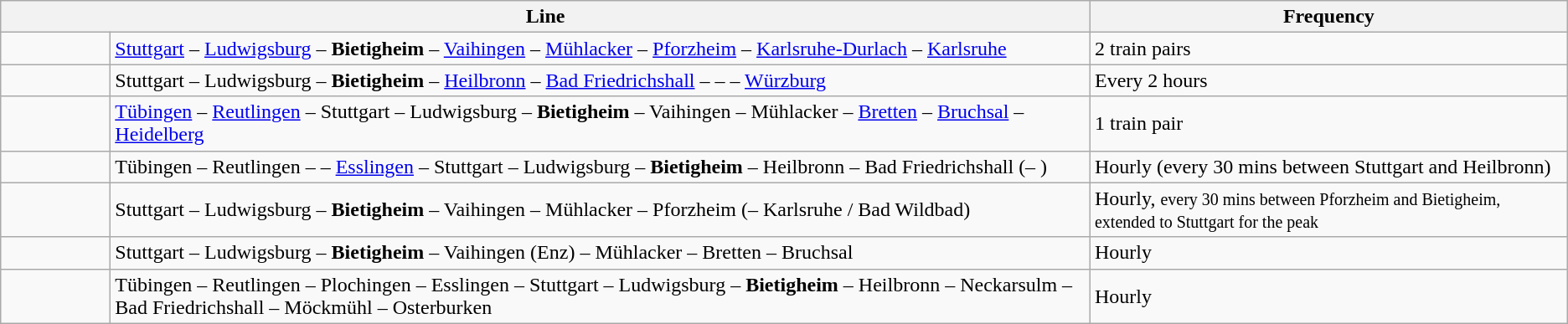<table class="wikitable">
<tr>
<th colspan="2">Line</th>
<th>Frequency</th>
</tr>
<tr>
<td align="center"></td>
<td><a href='#'>Stuttgart</a> – <a href='#'>Ludwigsburg</a> – <strong>Bietigheim</strong> – <a href='#'>Vaihingen</a> – <a href='#'>Mühlacker</a> – <a href='#'>Pforzheim</a> – <a href='#'>Karlsruhe-Durlach</a> – <a href='#'>Karlsruhe</a></td>
<td>2 train pairs</td>
</tr>
<tr>
<td align="center" style="width:5em"></td>
<td>Stuttgart – Ludwigsburg – <strong>Bietigheim</strong> – <a href='#'>Heilbronn</a> – <a href='#'>Bad Friedrichshall</a> –  –  – <a href='#'>Würzburg</a></td>
<td>Every 2 hours</td>
</tr>
<tr>
<td align="center"></td>
<td><a href='#'>Tübingen</a> – <a href='#'>Reutlingen</a> – Stuttgart – Ludwigsburg – <strong>Bietigheim</strong> – Vaihingen – Mühlacker – <a href='#'>Bretten</a> – <a href='#'>Bruchsal</a> – <a href='#'>Heidelberg</a></td>
<td>1 train pair</td>
</tr>
<tr>
<td align="center"></td>
<td>Tübingen – Reutlingen –  – <a href='#'>Esslingen</a> – Stuttgart – Ludwigsburg – <strong>Bietigheim</strong> – Heilbronn – Bad Friedrichshall (– )</td>
<td>Hourly (every 30 mins between Stuttgart and Heilbronn)</td>
</tr>
<tr>
<td style="text-align:center"></td>
<td>Stuttgart – Ludwigsburg – <strong>Bietigheim</strong> – Vaihingen – Mühlacker – Pforzheim (– Karlsruhe / Bad Wildbad)</td>
<td>Hourly, <small> every 30 mins between Pforzheim and Bietigheim, extended to Stuttgart for the peak</small></td>
</tr>
<tr>
<td style="text-align:center"></td>
<td>Stuttgart – Ludwigsburg – <strong>Bietigheim</strong> – Vaihingen (Enz) – Mühlacker – Bretten – Bruchsal</td>
<td>Hourly</td>
</tr>
<tr>
<td style="text-align:center"></td>
<td>Tübingen – Reutlingen – Plochingen – Esslingen – Stuttgart – Ludwigsburg – <strong>Bietigheim</strong> – Heilbronn – Neckarsulm – Bad Friedrichshall – Möckmühl – Osterburken</td>
<td>Hourly</td>
</tr>
</table>
